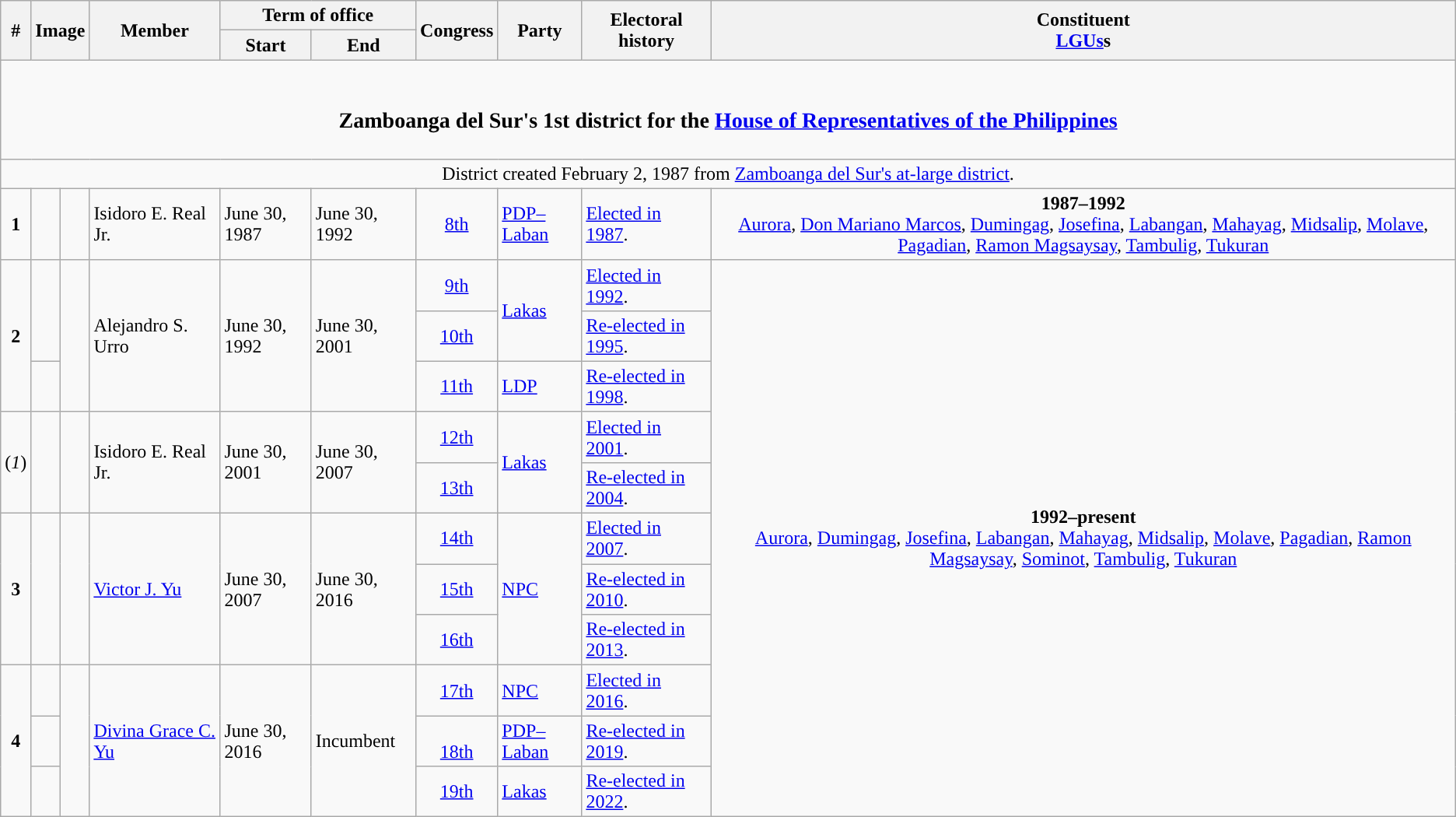<table class=wikitable>
<tr>
<th rowspan="2">#</th>
<th rowspan="2" colspan=2>Image</th>
<th rowspan="2">Member</th>
<th colspan=2>Term of office</th>
<th rowspan="2">Congress</th>
<th rowspan="2">Party</th>
<th rowspan="2">Electoral history</th>
<th rowspan="2">Constituent<br><a href='#'>LGUs</a>s</th>
</tr>
<tr>
<th>Start</th>
<th>End</th>
</tr>
<tr>
<td colspan="10" style="text-align:center;"><br><h3>Zamboanga del Sur's 1st district for the <a href='#'>House of Representatives of the Philippines</a></h3></td>
</tr>
<tr>
<td colspan="10" style="text-align:center;">District created February 2, 1987 from <a href='#'>Zamboanga del Sur's at-large district</a>.</td>
</tr>
<tr>
<td style="text-align:center;"><strong>1</strong></td>
<td style="color:inherit;background:"></td>
<td></td>
<td>Isidoro E. Real Jr.</td>
<td>June 30, 1987</td>
<td>June 30, 1992</td>
<td style="text-align:center;"><a href='#'>8th</a></td>
<td><a href='#'>PDP–Laban</a></td>
<td><a href='#'>Elected in 1987</a>.</td>
<td style="text-align:center;"><strong>1987–1992</strong><br><a href='#'>Aurora</a>, <a href='#'>Don Mariano Marcos</a>, <a href='#'>Dumingag</a>, <a href='#'>Josefina</a>, <a href='#'>Labangan</a>, <a href='#'>Mahayag</a>, <a href='#'>Midsalip</a>, <a href='#'>Molave</a>, <a href='#'>Pagadian</a>, <a href='#'>Ramon Magsaysay</a>, <a href='#'>Tambulig</a>, <a href='#'>Tukuran</a></td>
</tr>
<tr>
<td rowspan="3" style="text-align:center;"><strong>2</strong></td>
<td rowspan="2" style="color:inherit;background:"></td>
<td rowspan="3"></td>
<td rowspan="3">Alejandro S. Urro</td>
<td rowspan="3">June 30, 1992</td>
<td rowspan="3">June 30, 2001</td>
<td style="text-align:center;"><a href='#'>9th</a></td>
<td rowspan="2"><a href='#'>Lakas</a></td>
<td><a href='#'>Elected in 1992</a>.</td>
<td rowspan="11" style="text-align:center;"><strong>1992–present</strong><br><a href='#'>Aurora</a>, <a href='#'>Dumingag</a>, <a href='#'>Josefina</a>, <a href='#'>Labangan</a>, <a href='#'>Mahayag</a>, <a href='#'>Midsalip</a>, <a href='#'>Molave</a>, <a href='#'>Pagadian</a>, <a href='#'>Ramon Magsaysay</a>, <a href='#'>Sominot</a>, <a href='#'>Tambulig</a>, <a href='#'>Tukuran</a></td>
</tr>
<tr>
<td style="text-align:center;"><a href='#'>10th</a></td>
<td><a href='#'>Re-elected in 1995</a>.</td>
</tr>
<tr>
<td style="color:inherit;background:"></td>
<td style="text-align:center;"><a href='#'>11th</a></td>
<td><a href='#'>LDP</a></td>
<td><a href='#'>Re-elected in 1998</a>.</td>
</tr>
<tr>
<td rowspan="2" style="text-align:center;">(<em>1</em>)</td>
<td rowspan="2" style="color:inherit;background:"></td>
<td rowspan="2"></td>
<td rowspan="2">Isidoro E. Real Jr.</td>
<td rowspan="2">June 30, 2001</td>
<td rowspan="2">June 30, 2007</td>
<td style="text-align:center;"><a href='#'>12th</a></td>
<td rowspan="2"><a href='#'>Lakas</a></td>
<td><a href='#'>Elected in 2001</a>.</td>
</tr>
<tr>
<td style="text-align:center;"><a href='#'>13th</a></td>
<td><a href='#'>Re-elected in 2004</a>.</td>
</tr>
<tr>
<td rowspan="3" style="text-align:center;"><strong>3</strong></td>
<td rowspan="3" style="color:inherit;background:"></td>
<td rowspan="3"></td>
<td rowspan="3"><a href='#'>Victor J. Yu</a></td>
<td rowspan="3">June 30, 2007</td>
<td rowspan="3">June 30, 2016</td>
<td style="text-align:center;"><a href='#'>14th</a></td>
<td rowspan="3"><a href='#'>NPC</a></td>
<td><a href='#'>Elected in 2007</a>.</td>
</tr>
<tr>
<td style="text-align:center;"><a href='#'>15th</a></td>
<td><a href='#'>Re-elected in 2010</a>.</td>
</tr>
<tr>
<td style="text-align:center;"><a href='#'>16th</a></td>
<td><a href='#'>Re-elected in 2013</a>.</td>
</tr>
<tr>
<td rowspan="3" style="text-align:center;"><strong>4</strong></td>
<td rowspan="1" style="color:inherit;background:"></td>
<td rowspan="3"></td>
<td rowspan="3"><a href='#'>Divina Grace C. Yu</a></td>
<td rowspan="3">June 30, 2016</td>
<td rowspan="3">Incumbent</td>
<td style="text-align:center;"><a href='#'>17th</a></td>
<td rowspan="1"><a href='#'>NPC</a></td>
<td><a href='#'>Elected in 2016</a>.</td>
</tr>
<tr>
<td style="color:inherit;background:"></td>
<td style="text-align:center;"><br><a href='#'>18th</a></td>
<td><a href='#'>PDP–Laban</a></td>
<td><a href='#'>Re-elected in 2019</a>.</td>
</tr>
<tr>
<td style="color:inherit;background:"></td>
<td style="text-align:center;"><a href='#'>19th</a></td>
<td><a href='#'>Lakas</a></td>
<td><a href='#'>Re-elected in 2022</a>.</td>
</tr>
</table>
